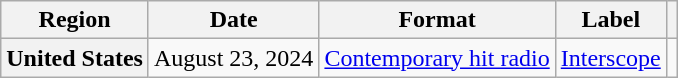<table class="wikitable plainrowheaders">
<tr>
<th scope="col">Region</th>
<th scope="col">Date</th>
<th scope="col">Format</th>
<th scope="col">Label</th>
<th scope="col"></th>
</tr>
<tr>
<th scope="row">United States</th>
<td>August 23, 2024</td>
<td><a href='#'>Contemporary hit radio</a></td>
<td><a href='#'>Interscope</a></td>
<td style="text-align:center;"></td>
</tr>
</table>
